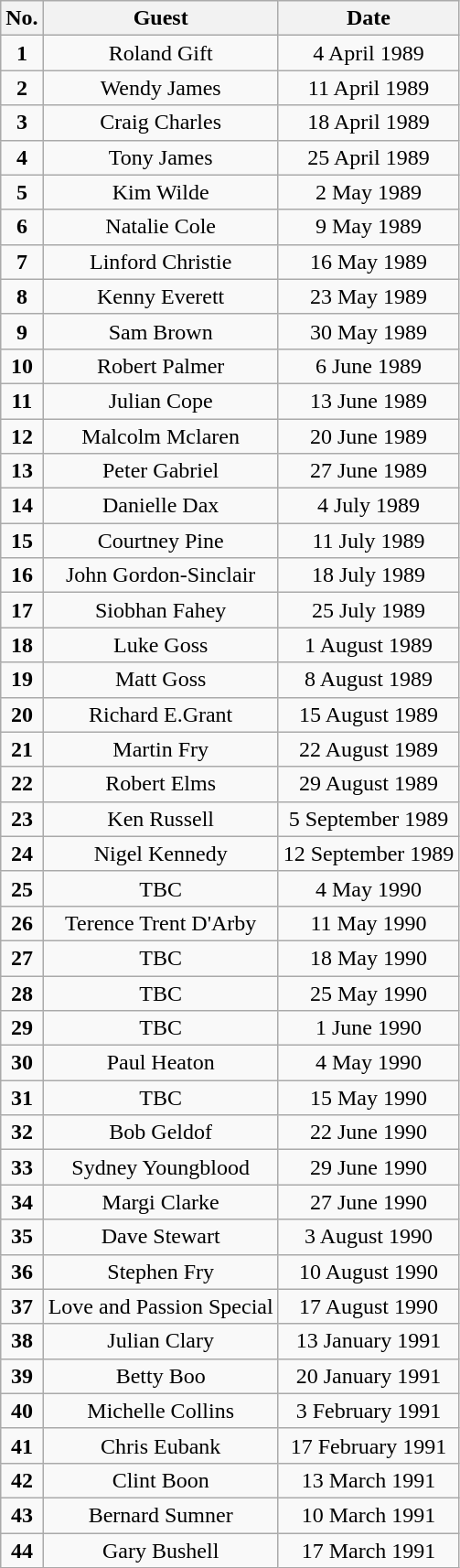<table class="wikitable" style="text-align:center;">
<tr>
<th>No.</th>
<th>Guest</th>
<th>Date</th>
</tr>
<tr>
<td><strong>1</strong></td>
<td>Roland Gift</td>
<td>4 April 1989</td>
</tr>
<tr>
<td><strong>2</strong></td>
<td>Wendy James</td>
<td>11 April 1989</td>
</tr>
<tr>
<td><strong>3</strong></td>
<td>Craig Charles</td>
<td>18 April 1989</td>
</tr>
<tr>
<td><strong>4</strong></td>
<td>Tony James</td>
<td>25 April 1989</td>
</tr>
<tr>
<td><strong>5</strong></td>
<td>Kim Wilde</td>
<td>2 May 1989</td>
</tr>
<tr>
<td><strong>6</strong></td>
<td>Natalie Cole</td>
<td>9 May 1989</td>
</tr>
<tr>
<td><strong>7</strong></td>
<td>Linford Christie</td>
<td>16 May 1989</td>
</tr>
<tr>
<td><strong>8</strong></td>
<td>Kenny Everett</td>
<td>23 May 1989</td>
</tr>
<tr>
<td><strong>9</strong></td>
<td>Sam Brown</td>
<td>30 May 1989</td>
</tr>
<tr>
<td><strong>10</strong></td>
<td>Robert Palmer</td>
<td>6 June 1989</td>
</tr>
<tr>
<td><strong>11</strong></td>
<td>Julian Cope</td>
<td>13 June 1989</td>
</tr>
<tr>
<td><strong>12</strong></td>
<td>Malcolm Mclaren</td>
<td>20 June 1989</td>
</tr>
<tr>
<td><strong>13</strong></td>
<td>Peter Gabriel</td>
<td>27 June 1989</td>
</tr>
<tr>
<td><strong>14</strong></td>
<td>Danielle Dax</td>
<td>4 July 1989</td>
</tr>
<tr>
<td><strong>15</strong></td>
<td>Courtney Pine</td>
<td>11 July 1989</td>
</tr>
<tr>
<td><strong>16</strong></td>
<td>John Gordon-Sinclair</td>
<td>18 July 1989</td>
</tr>
<tr>
<td><strong>17</strong></td>
<td>Siobhan Fahey</td>
<td>25 July 1989</td>
</tr>
<tr>
<td><strong>18</strong></td>
<td>Luke Goss</td>
<td>1 August 1989</td>
</tr>
<tr>
<td><strong>19</strong></td>
<td>Matt Goss</td>
<td>8 August 1989</td>
</tr>
<tr>
<td><strong>20</strong></td>
<td>Richard E.Grant</td>
<td>15 August 1989</td>
</tr>
<tr>
<td><strong>21</strong></td>
<td>Martin Fry</td>
<td>22 August 1989</td>
</tr>
<tr>
<td><strong>22</strong></td>
<td>Robert Elms</td>
<td>29 August 1989</td>
</tr>
<tr>
<td><strong>23</strong></td>
<td>Ken Russell</td>
<td>5 September 1989</td>
</tr>
<tr>
<td><strong>24</strong></td>
<td>Nigel Kennedy</td>
<td>12 September 1989</td>
</tr>
<tr>
<td><strong>25</strong></td>
<td>TBC</td>
<td>4 May 1990</td>
</tr>
<tr>
<td><strong>26</strong></td>
<td>Terence Trent D'Arby</td>
<td>11 May 1990</td>
</tr>
<tr>
<td><strong>27</strong></td>
<td>TBC</td>
<td>18 May 1990</td>
</tr>
<tr>
<td><strong>28</strong></td>
<td>TBC</td>
<td>25 May 1990</td>
</tr>
<tr>
<td><strong>29</strong></td>
<td>TBC</td>
<td>1 June 1990</td>
</tr>
<tr>
<td><strong>30</strong></td>
<td>Paul Heaton</td>
<td>4 May 1990</td>
</tr>
<tr>
<td><strong>31</strong></td>
<td>TBC</td>
<td>15 May 1990</td>
</tr>
<tr>
<td><strong>32</strong></td>
<td>Bob Geldof</td>
<td>22 June 1990</td>
</tr>
<tr>
<td><strong>33</strong></td>
<td>Sydney Youngblood</td>
<td>29 June 1990</td>
</tr>
<tr>
<td><strong>34</strong></td>
<td>Margi Clarke</td>
<td>27 June 1990</td>
</tr>
<tr>
<td><strong>35</strong></td>
<td>Dave Stewart</td>
<td>3 August 1990</td>
</tr>
<tr>
<td><strong>36</strong></td>
<td>Stephen Fry</td>
<td>10 August 1990</td>
</tr>
<tr>
<td><strong>37</strong></td>
<td>Love and Passion Special</td>
<td>17 August 1990</td>
</tr>
<tr>
<td><strong>38</strong></td>
<td>Julian Clary</td>
<td>13 January 1991</td>
</tr>
<tr>
<td><strong>39</strong></td>
<td>Betty Boo</td>
<td>20 January 1991</td>
</tr>
<tr>
<td><strong>40</strong></td>
<td>Michelle Collins</td>
<td>3 February 1991</td>
</tr>
<tr>
<td><strong>41</strong></td>
<td>Chris Eubank</td>
<td>17 February 1991</td>
</tr>
<tr>
<td><strong>42</strong></td>
<td>Clint Boon</td>
<td>13 March 1991</td>
</tr>
<tr>
<td><strong>43</strong></td>
<td>Bernard Sumner</td>
<td>10 March 1991</td>
</tr>
<tr>
<td><strong>44</strong></td>
<td>Gary Bushell</td>
<td>17 March 1991</td>
</tr>
</table>
